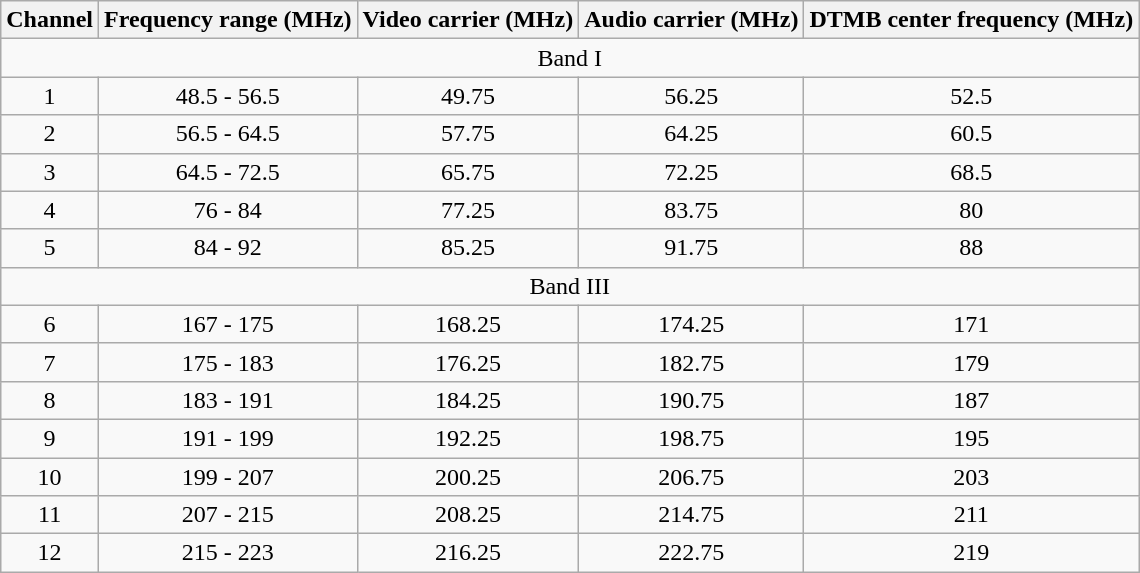<table class="wikitable" style="text-align: center; border-collapse:collapse">
<tr>
<th>Channel</th>
<th>Frequency range (MHz)</th>
<th>Video carrier (MHz)</th>
<th>Audio carrier (MHz)</th>
<th>DTMB center frequency (MHz)</th>
</tr>
<tr>
<td colspan="5">Band I</td>
</tr>
<tr>
<td>1</td>
<td>48.5 - 56.5</td>
<td>49.75</td>
<td>56.25</td>
<td>52.5</td>
</tr>
<tr>
<td>2</td>
<td>56.5 - 64.5</td>
<td>57.75</td>
<td>64.25</td>
<td>60.5</td>
</tr>
<tr>
<td>3</td>
<td>64.5 - 72.5</td>
<td>65.75</td>
<td>72.25</td>
<td>68.5</td>
</tr>
<tr>
<td>4</td>
<td>76 - 84</td>
<td>77.25</td>
<td>83.75</td>
<td>80</td>
</tr>
<tr>
<td>5</td>
<td>84 - 92</td>
<td>85.25</td>
<td>91.75</td>
<td>88</td>
</tr>
<tr>
<td colspan="5">Band III</td>
</tr>
<tr>
<td>6</td>
<td>167 - 175</td>
<td>168.25</td>
<td>174.25</td>
<td>171</td>
</tr>
<tr>
<td>7</td>
<td>175 - 183</td>
<td>176.25</td>
<td>182.75</td>
<td>179</td>
</tr>
<tr>
<td>8</td>
<td>183 - 191</td>
<td>184.25</td>
<td>190.75</td>
<td>187</td>
</tr>
<tr>
<td>9</td>
<td>191 - 199</td>
<td>192.25</td>
<td>198.75</td>
<td>195</td>
</tr>
<tr>
<td>10</td>
<td>199 - 207</td>
<td>200.25</td>
<td>206.75</td>
<td>203</td>
</tr>
<tr>
<td>11</td>
<td>207 - 215</td>
<td>208.25</td>
<td>214.75</td>
<td>211</td>
</tr>
<tr>
<td>12</td>
<td>215 - 223</td>
<td>216.25</td>
<td>222.75</td>
<td>219</td>
</tr>
</table>
